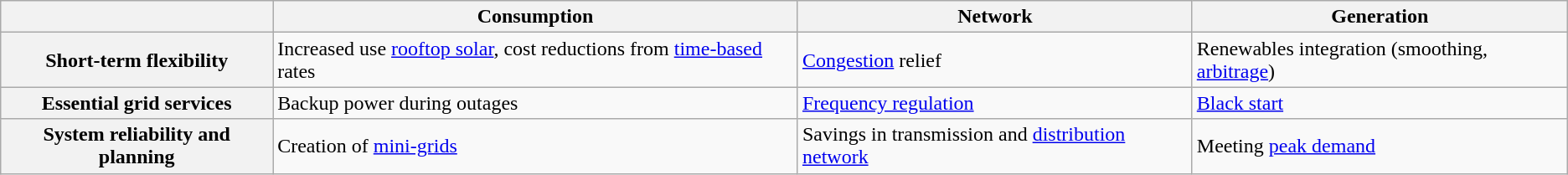<table class="wikitable">
<tr>
<th></th>
<th>Consumption</th>
<th>Network</th>
<th>Generation</th>
</tr>
<tr>
<th>Short-term flexibility</th>
<td>Increased use <a href='#'>rooftop solar</a>, cost reductions from <a href='#'>time-based</a> rates</td>
<td><a href='#'>Congestion</a> relief</td>
<td>Renewables integration (smoothing, <a href='#'>arbitrage</a>)</td>
</tr>
<tr>
<th>Essential grid services</th>
<td>Backup power during outages</td>
<td><a href='#'>Frequency regulation</a></td>
<td><a href='#'>Black start</a></td>
</tr>
<tr>
<th>System reliability and planning</th>
<td>Creation of <a href='#'>mini-grids</a></td>
<td>Savings in transmission and <a href='#'>distribution network</a></td>
<td>Meeting <a href='#'>peak demand</a></td>
</tr>
</table>
